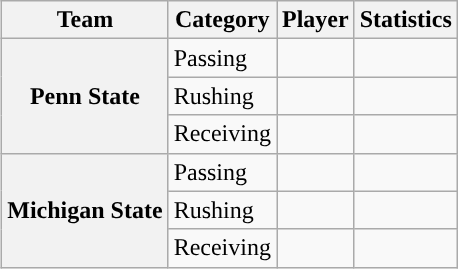<table class="wikitable" style="float:right">
<tr>
<th>Team</th>
<th>Category</th>
<th>Player</th>
<th>Statistics</th>
</tr>
<tr>
<th rowspan=3>Penn State</th>
<td>Passing</td>
<td></td>
<td></td>
</tr>
<tr>
<td>Rushing</td>
<td></td>
<td></td>
</tr>
<tr>
<td>Receiving</td>
<td></td>
<td></td>
</tr>
<tr>
<th rowspan=3>Michigan State</th>
<td>Passing</td>
<td></td>
<td></td>
</tr>
<tr>
<td>Rushing</td>
<td></td>
<td></td>
</tr>
<tr>
<td>Receiving</td>
<td></td>
<td></td>
</tr>
</table>
